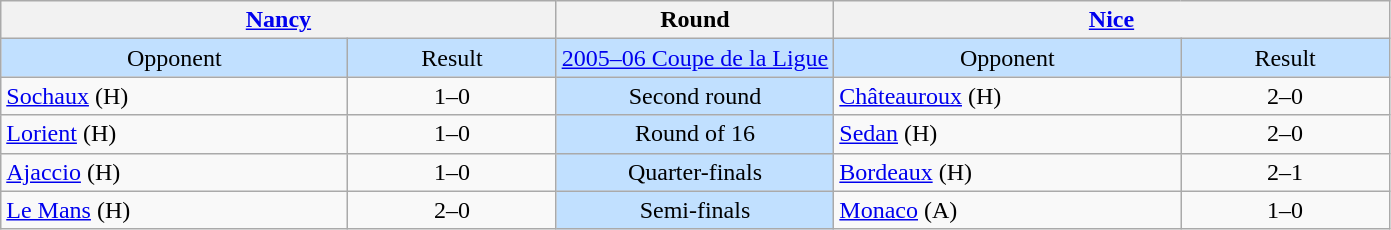<table class="wikitable" style="text-align:center; white-space:nowrap;">
<tr>
<th colspan="2"><a href='#'>Nancy</a></th>
<th>Round</th>
<th colspan="2"><a href='#'>Nice</a></th>
</tr>
<tr style="background:#C1E0FF;">
<td style="width:25%;">Opponent</td>
<td style="width:15%;">Result</td>
<td><a href='#'>2005–06 Coupe de la Ligue</a></td>
<td style="width:25%;">Opponent</td>
<td style="width:15%;">Result</td>
</tr>
<tr>
<td style="text-align:left"><a href='#'>Sochaux</a> (H)</td>
<td>1–0</td>
<td style="background:#C1E0FF;">Second round</td>
<td style="text-align:left"><a href='#'>Châteauroux</a> (H)</td>
<td>2–0 </td>
</tr>
<tr>
<td style="text-align:left"><a href='#'>Lorient</a> (H)</td>
<td>1–0</td>
<td style="background:#C1E0FF;">Round of 16</td>
<td style="text-align:left"><a href='#'>Sedan</a> (H)</td>
<td>2–0</td>
</tr>
<tr>
<td style="text-align:left"><a href='#'>Ajaccio</a> (H)</td>
<td>1–0</td>
<td style="background:#C1E0FF;">Quarter-finals</td>
<td style="text-align:left"><a href='#'>Bordeaux</a> (H)</td>
<td>2–1 </td>
</tr>
<tr>
<td style="text-align:left"><a href='#'>Le Mans</a> (H)</td>
<td>2–0</td>
<td style="background:#C1E0FF;">Semi-finals</td>
<td style="text-align:left"><a href='#'>Monaco</a> (A)</td>
<td>1–0</td>
</tr>
</table>
